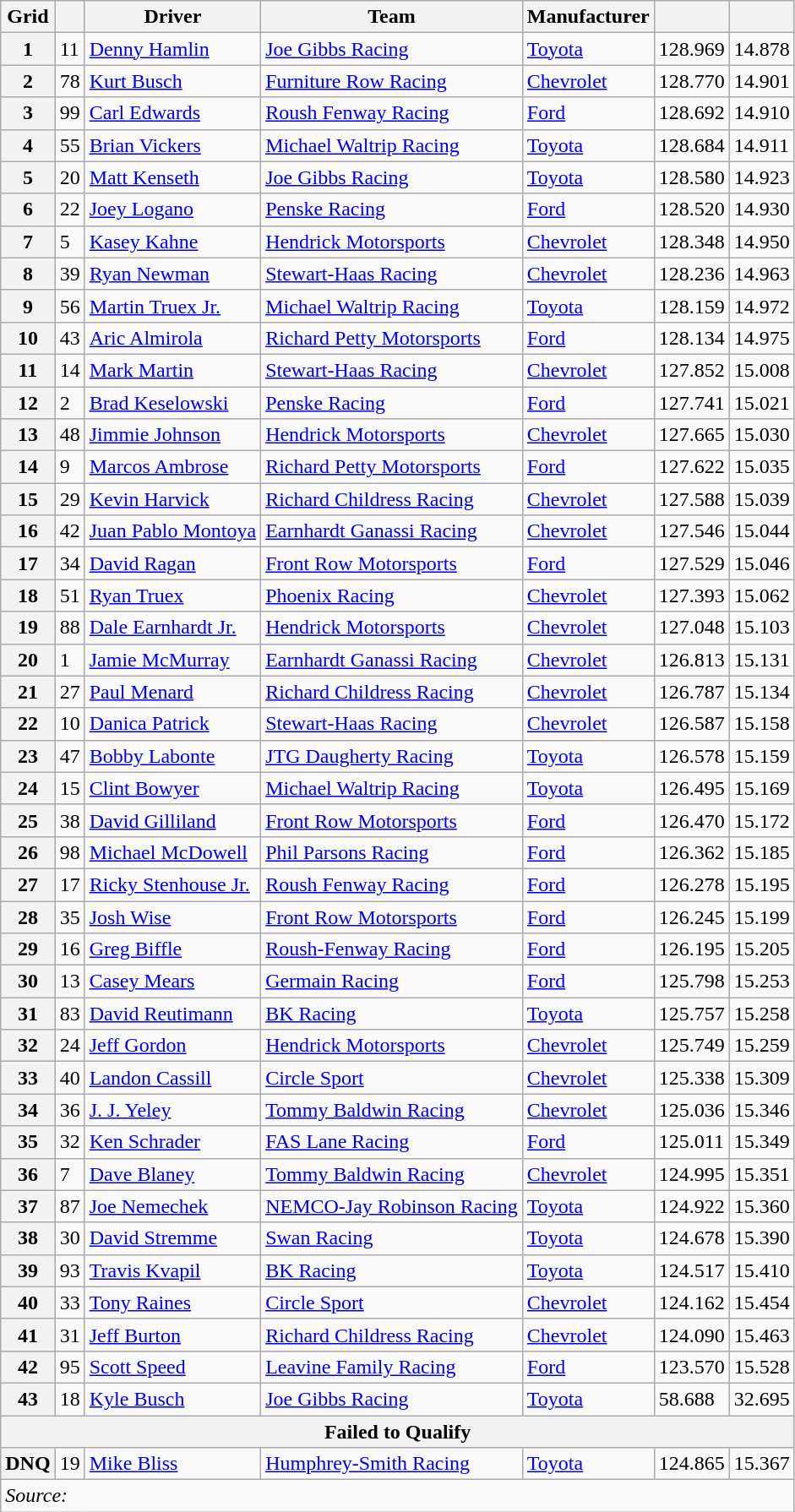<table class="wikitable">
<tr>
<th>Grid</th>
<th></th>
<th>Driver</th>
<th>Team</th>
<th>Manufacturer</th>
<th></th>
<th></th>
</tr>
<tr>
<th>1</th>
<td>11</td>
<td><a href='#'>Denny Hamlin</a></td>
<td><a href='#'>Joe Gibbs Racing</a></td>
<td><a href='#'>Toyota</a></td>
<td>128.969</td>
<td>14.878</td>
</tr>
<tr>
<th>2</th>
<td>78</td>
<td><a href='#'>Kurt Busch</a></td>
<td><a href='#'>Furniture Row Racing</a></td>
<td><a href='#'>Chevrolet</a></td>
<td>128.770</td>
<td>14.901</td>
</tr>
<tr>
<th>3</th>
<td>99</td>
<td><a href='#'>Carl Edwards</a></td>
<td><a href='#'>Roush Fenway Racing</a></td>
<td><a href='#'>Ford</a></td>
<td>128.692</td>
<td>14.910</td>
</tr>
<tr>
<th>4</th>
<td>55</td>
<td><a href='#'>Brian Vickers</a></td>
<td><a href='#'>Michael Waltrip Racing</a></td>
<td><a href='#'>Toyota</a></td>
<td>128.684</td>
<td>14.911</td>
</tr>
<tr>
<th>5</th>
<td>20</td>
<td><a href='#'>Matt Kenseth</a></td>
<td><a href='#'>Joe Gibbs Racing</a></td>
<td><a href='#'>Toyota</a></td>
<td>128.580</td>
<td>14.923</td>
</tr>
<tr>
<th>6</th>
<td>22</td>
<td><a href='#'>Joey Logano</a></td>
<td><a href='#'>Penske Racing</a></td>
<td><a href='#'>Ford</a></td>
<td>128.520</td>
<td>14.930</td>
</tr>
<tr>
<th>7</th>
<td>5</td>
<td><a href='#'>Kasey Kahne</a></td>
<td><a href='#'>Hendrick Motorsports</a></td>
<td><a href='#'>Chevrolet</a></td>
<td>128.348</td>
<td>14.950</td>
</tr>
<tr>
<th>8</th>
<td>39</td>
<td><a href='#'>Ryan Newman</a></td>
<td><a href='#'>Stewart-Haas Racing</a></td>
<td><a href='#'>Chevrolet</a></td>
<td>128.236</td>
<td>14.963</td>
</tr>
<tr>
<th>9</th>
<td>56</td>
<td><a href='#'>Martin Truex Jr.</a></td>
<td><a href='#'>Michael Waltrip Racing</a></td>
<td><a href='#'>Toyota</a></td>
<td>128.159</td>
<td>14.972</td>
</tr>
<tr>
<th>10</th>
<td>43</td>
<td><a href='#'>Aric Almirola</a></td>
<td><a href='#'>Richard Petty Motorsports</a></td>
<td><a href='#'>Ford</a></td>
<td>128.134</td>
<td>14.975</td>
</tr>
<tr>
<th>11</th>
<td>14</td>
<td><a href='#'>Mark Martin</a></td>
<td><a href='#'>Stewart-Haas Racing</a></td>
<td><a href='#'>Chevrolet</a></td>
<td>127.852</td>
<td>15.008</td>
</tr>
<tr>
<th>12</th>
<td>2</td>
<td><a href='#'>Brad Keselowski</a></td>
<td><a href='#'>Penske Racing</a></td>
<td><a href='#'>Ford</a></td>
<td>127.741</td>
<td>15.021</td>
</tr>
<tr>
<th>13</th>
<td>48</td>
<td><a href='#'>Jimmie Johnson</a></td>
<td><a href='#'>Hendrick Motorsports</a></td>
<td><a href='#'>Chevrolet</a></td>
<td>127.665</td>
<td>15.030</td>
</tr>
<tr>
<th>14</th>
<td>9</td>
<td><a href='#'>Marcos Ambrose</a></td>
<td><a href='#'>Richard Petty Motorsports</a></td>
<td><a href='#'>Ford</a></td>
<td>127.622</td>
<td>15.035</td>
</tr>
<tr>
<th>15</th>
<td>29</td>
<td><a href='#'>Kevin Harvick</a></td>
<td><a href='#'>Richard Childress Racing</a></td>
<td><a href='#'>Chevrolet</a></td>
<td>127.588</td>
<td>15.039</td>
</tr>
<tr>
<th>16</th>
<td>42</td>
<td><a href='#'>Juan Pablo Montoya</a></td>
<td><a href='#'>Earnhardt Ganassi Racing</a></td>
<td><a href='#'>Chevrolet</a></td>
<td>127.546</td>
<td>15.044</td>
</tr>
<tr>
<th>17</th>
<td>34</td>
<td><a href='#'>David Ragan</a></td>
<td><a href='#'>Front Row Motorsports</a></td>
<td><a href='#'>Ford</a></td>
<td>127.529</td>
<td>15.046</td>
</tr>
<tr>
<th>18</th>
<td>51</td>
<td><a href='#'>Ryan Truex</a></td>
<td><a href='#'>Phoenix Racing</a></td>
<td><a href='#'>Chevrolet</a></td>
<td>127.393</td>
<td>15.062</td>
</tr>
<tr>
<th>19</th>
<td>88</td>
<td><a href='#'>Dale Earnhardt Jr.</a></td>
<td><a href='#'>Hendrick Motorsports</a></td>
<td><a href='#'>Chevrolet</a></td>
<td>127.048</td>
<td>15.103</td>
</tr>
<tr>
<th>20</th>
<td>1</td>
<td><a href='#'>Jamie McMurray</a></td>
<td><a href='#'>Earnhardt Ganassi Racing</a></td>
<td><a href='#'>Chevrolet</a></td>
<td>126.813</td>
<td>15.131</td>
</tr>
<tr>
<th>21</th>
<td>27</td>
<td><a href='#'>Paul Menard</a></td>
<td><a href='#'>Richard Childress Racing</a></td>
<td><a href='#'>Chevrolet</a></td>
<td>126.787</td>
<td>15.134</td>
</tr>
<tr>
<th>22</th>
<td>10</td>
<td><a href='#'>Danica Patrick</a></td>
<td><a href='#'>Stewart-Haas Racing</a></td>
<td><a href='#'>Chevrolet</a></td>
<td>126.587</td>
<td>15.158</td>
</tr>
<tr>
<th>23</th>
<td>47</td>
<td><a href='#'>Bobby Labonte</a></td>
<td><a href='#'>JTG Daugherty Racing</a></td>
<td><a href='#'>Toyota</a></td>
<td>126.578</td>
<td>15.159</td>
</tr>
<tr>
<th>24</th>
<td>15</td>
<td><a href='#'>Clint Bowyer</a></td>
<td><a href='#'>Michael Waltrip Racing</a></td>
<td><a href='#'>Toyota</a></td>
<td>126.495</td>
<td>15.169</td>
</tr>
<tr>
<th>25</th>
<td>38</td>
<td><a href='#'>David Gilliland</a></td>
<td><a href='#'>Front Row Motorsports</a></td>
<td><a href='#'>Ford</a></td>
<td>126.470</td>
<td>15.172</td>
</tr>
<tr>
<th>26</th>
<td>98</td>
<td><a href='#'>Michael McDowell</a></td>
<td><a href='#'>Phil Parsons Racing</a></td>
<td><a href='#'>Ford</a></td>
<td>126.362</td>
<td>15.185</td>
</tr>
<tr>
<th>27</th>
<td>17</td>
<td><a href='#'>Ricky Stenhouse Jr.</a></td>
<td><a href='#'>Roush Fenway Racing</a></td>
<td><a href='#'>Ford</a></td>
<td>126.278</td>
<td>15.195</td>
</tr>
<tr>
<th>28</th>
<td>35</td>
<td><a href='#'>Josh Wise</a></td>
<td><a href='#'>Front Row Motorsports</a></td>
<td><a href='#'>Ford</a></td>
<td>126.245</td>
<td>15.199</td>
</tr>
<tr>
<th>29</th>
<td>16</td>
<td><a href='#'>Greg Biffle</a></td>
<td><a href='#'>Roush-Fenway Racing</a></td>
<td><a href='#'>Ford</a></td>
<td>126.195</td>
<td>15.205</td>
</tr>
<tr>
<th>30</th>
<td>13</td>
<td><a href='#'>Casey Mears</a></td>
<td><a href='#'>Germain Racing</a></td>
<td><a href='#'>Ford</a></td>
<td>125.798</td>
<td>15.253</td>
</tr>
<tr>
<th>31</th>
<td>83</td>
<td><a href='#'>David Reutimann</a></td>
<td><a href='#'>BK Racing</a></td>
<td><a href='#'>Toyota</a></td>
<td>125.757</td>
<td>15.258</td>
</tr>
<tr>
<th>32</th>
<td>24</td>
<td><a href='#'>Jeff Gordon</a></td>
<td><a href='#'>Hendrick Motorsports</a></td>
<td><a href='#'>Chevrolet</a></td>
<td>125.749</td>
<td>15.259</td>
</tr>
<tr>
<th>33</th>
<td>40</td>
<td><a href='#'>Landon Cassill</a></td>
<td><a href='#'>Circle Sport</a></td>
<td><a href='#'>Chevrolet</a></td>
<td>125.338</td>
<td>15.309</td>
</tr>
<tr>
<th>34</th>
<td>36</td>
<td><a href='#'>J. J. Yeley</a></td>
<td><a href='#'>Tommy Baldwin Racing</a></td>
<td><a href='#'>Chevrolet</a></td>
<td>125.036</td>
<td>15.346</td>
</tr>
<tr>
<th>35</th>
<td>32</td>
<td><a href='#'>Ken Schrader</a></td>
<td><a href='#'>FAS Lane Racing</a></td>
<td><a href='#'>Ford</a></td>
<td>125.011</td>
<td>15.349</td>
</tr>
<tr>
<th>36</th>
<td>7</td>
<td><a href='#'>Dave Blaney</a></td>
<td><a href='#'>Tommy Baldwin Racing</a></td>
<td><a href='#'>Chevrolet</a></td>
<td>124.995</td>
<td>15.351</td>
</tr>
<tr>
<th>37</th>
<td>87</td>
<td><a href='#'>Joe Nemechek</a></td>
<td><a href='#'>NEMCO-Jay Robinson Racing</a></td>
<td><a href='#'>Toyota</a></td>
<td>124.922</td>
<td>15.360</td>
</tr>
<tr>
<th>38</th>
<td>30</td>
<td><a href='#'>David Stremme</a></td>
<td><a href='#'>Swan Racing</a></td>
<td><a href='#'>Toyota</a></td>
<td>124.678</td>
<td>15.390</td>
</tr>
<tr>
<th>39</th>
<td>93</td>
<td><a href='#'>Travis Kvapil</a></td>
<td><a href='#'>BK Racing</a></td>
<td><a href='#'>Toyota</a></td>
<td>124.517</td>
<td>15.410</td>
</tr>
<tr>
<th>40</th>
<td>33</td>
<td><a href='#'>Tony Raines</a></td>
<td><a href='#'>Circle Sport</a></td>
<td><a href='#'>Chevrolet</a></td>
<td>124.162</td>
<td>15.454</td>
</tr>
<tr>
<th>41</th>
<td>31</td>
<td><a href='#'>Jeff Burton</a></td>
<td><a href='#'>Richard Childress Racing</a></td>
<td><a href='#'>Chevrolet</a></td>
<td>124.090</td>
<td>15.463</td>
</tr>
<tr>
<th>42</th>
<td>95</td>
<td><a href='#'>Scott Speed</a></td>
<td><a href='#'>Leavine Family Racing</a></td>
<td><a href='#'>Ford</a></td>
<td>123.570</td>
<td>15.528</td>
</tr>
<tr>
<th>43</th>
<td>18</td>
<td><a href='#'>Kyle Busch</a></td>
<td><a href='#'>Joe Gibbs Racing</a></td>
<td><a href='#'>Toyota</a></td>
<td>58.688</td>
<td>32.695</td>
</tr>
<tr>
<th colspan="8"><strong>Failed to Qualify</strong></th>
</tr>
<tr>
<th>DNQ</th>
<td>19</td>
<td><a href='#'>Mike Bliss</a></td>
<td><a href='#'>Humphrey-Smith Racing</a></td>
<td><a href='#'>Toyota</a></td>
<td>124.865</td>
<td>15.367</td>
</tr>
<tr>
<td colspan="8"><em>Source:</em></td>
</tr>
</table>
